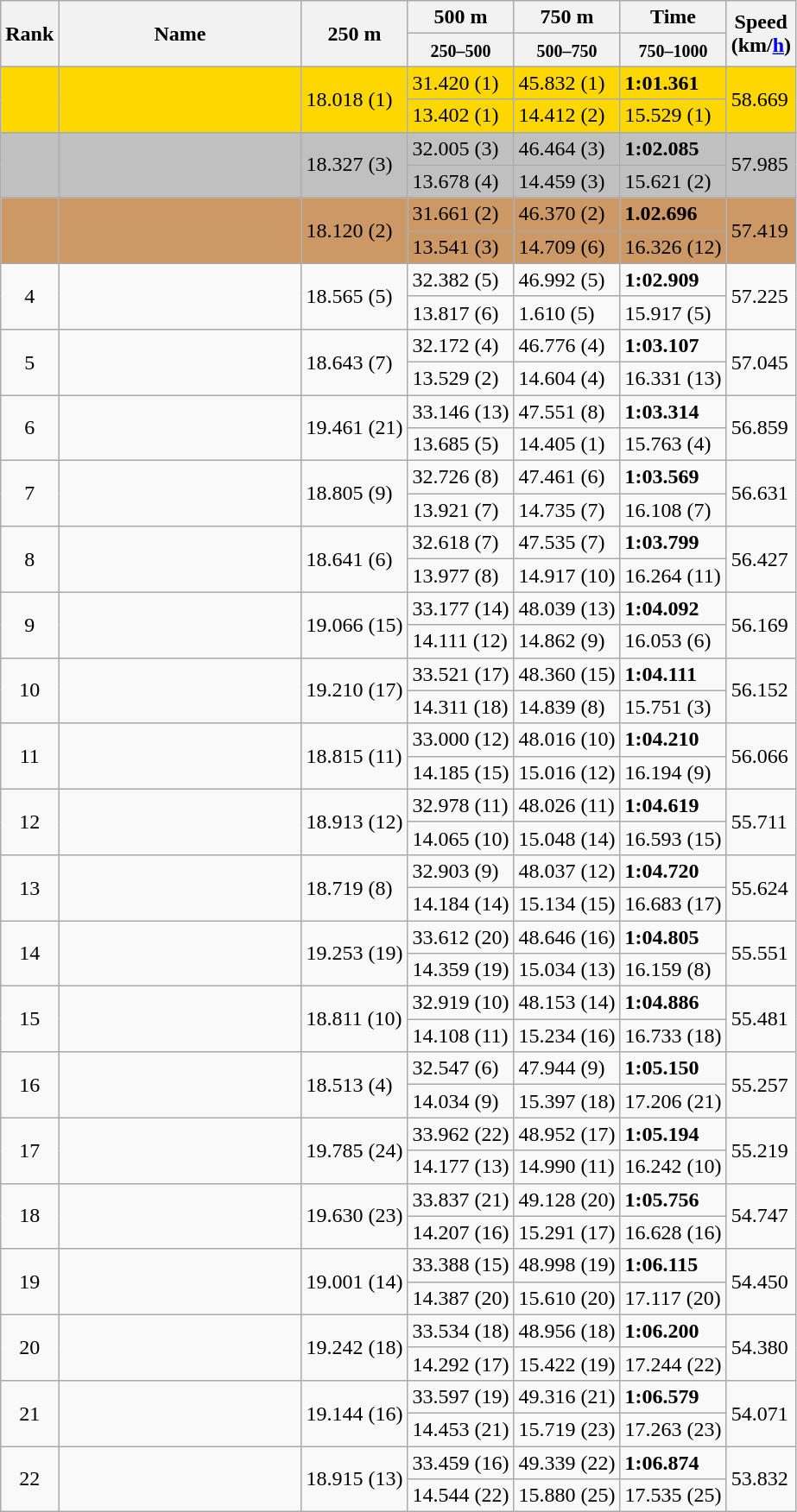<table class="wikitable">
<tr>
<th rowspan=2 width=20>Rank</th>
<th rowspan=2 width=180>Name</th>
<th rowspan=2>250 m</th>
<th>500 m</th>
<th>750 m</th>
<th>Time</th>
<th rowspan=2>Speed<br>(km/<a href='#'>h</a>)</th>
</tr>
<tr>
<th><small>250–500</small></th>
<th><small>500–750</small></th>
<th><small>750–1000</small></th>
</tr>
<tr bgcolor=gold>
<td align=center rowspan=2></td>
<td rowspan=2></td>
<td rowspan=2>18.018 (1)</td>
<td>31.420 (1)</td>
<td>45.832 (1)</td>
<td><strong>1:01.361</strong></td>
<td rowspan=2>58.669</td>
</tr>
<tr bgcolor=gold>
<td>13.402 (1)</td>
<td>14.412 (2)</td>
<td>15.529 (1)</td>
</tr>
<tr bgcolor=silver>
<td align=center rowspan=2></td>
<td rowspan=2></td>
<td rowspan=2>18.327 (3)</td>
<td>32.005 (3)</td>
<td>46.464 (3)</td>
<td><strong>1:02.085</strong></td>
<td rowspan=2>57.985</td>
</tr>
<tr bgcolor=silver>
<td>13.678 (4)</td>
<td>14.459 (3)</td>
<td>15.621 (2)</td>
</tr>
<tr bgcolor=cc9966>
<td align=center rowspan=2></td>
<td rowspan=2></td>
<td rowspan=2>18.120 (2)</td>
<td>31.661 (2)</td>
<td>46.370 (2)</td>
<td><strong>1.02.696</strong></td>
<td rowspan=2>57.419</td>
</tr>
<tr bgcolor=cc9966>
<td>13.541 (3)</td>
<td>14.709 (6)</td>
<td>16.326 (12)</td>
</tr>
<tr>
<td align=center rowspan=2>4</td>
<td rowspan=2></td>
<td rowspan=2>18.565 (5)</td>
<td>32.382 (5)</td>
<td>46.992 (5)</td>
<td><strong>1:02.909</strong></td>
<td rowspan=2>57.225</td>
</tr>
<tr>
<td>13.817 (6)</td>
<td>1.610 (5)</td>
<td>15.917 (5)</td>
</tr>
<tr>
<td align=center rowspan=2>5</td>
<td rowspan=2></td>
<td rowspan=2>18.643 (7)</td>
<td>32.172 (4)</td>
<td>46.776 (4)</td>
<td><strong>1:03.107</strong></td>
<td rowspan=2>57.045</td>
</tr>
<tr>
<td>13.529 (2)</td>
<td>14.604 (4)</td>
<td>16.331 (13)</td>
</tr>
<tr>
<td align=center rowspan=2>6</td>
<td rowspan=2></td>
<td rowspan=2>19.461 (21)</td>
<td>33.146 (13)</td>
<td>47.551 (8)</td>
<td><strong>1:03.314</strong></td>
<td rowspan=2>56.859</td>
</tr>
<tr>
<td>13.685 (5)</td>
<td>14.405 (1)</td>
<td>15.763 (4)</td>
</tr>
<tr>
<td align=center rowspan=2>7</td>
<td rowspan=2></td>
<td rowspan=2>18.805 (9)</td>
<td>32.726 (8)</td>
<td>47.461 (6)</td>
<td><strong>1:03.569</strong></td>
<td rowspan=2>56.631</td>
</tr>
<tr>
<td>13.921 (7)</td>
<td>14.735 (7)</td>
<td>16.108 (7)</td>
</tr>
<tr>
<td align=center rowspan=2>8</td>
<td rowspan=2></td>
<td rowspan=2>18.641 (6)</td>
<td>32.618 (7)</td>
<td>47.535 (7)</td>
<td><strong>1:03.799</strong></td>
<td rowspan=2>56.427</td>
</tr>
<tr>
<td>13.977 (8)</td>
<td>14.917 (10)</td>
<td>16.264 (11)</td>
</tr>
<tr>
<td align=center rowspan=2>9</td>
<td rowspan=2></td>
<td rowspan=2>19.066 (15)</td>
<td>33.177 (14)</td>
<td>48.039 (13)</td>
<td><strong>1:04.092</strong></td>
<td rowspan=2>56.169</td>
</tr>
<tr>
<td>14.111 (12)</td>
<td>14.862 (9)</td>
<td>16.053 (6)</td>
</tr>
<tr>
<td align=center rowspan=2>10</td>
<td rowspan=2></td>
<td rowspan=2>19.210 (17)</td>
<td>33.521 (17)</td>
<td>48.360 (15)</td>
<td><strong>1:04.111</strong></td>
<td rowspan=2>56.152</td>
</tr>
<tr>
<td>14.311 (18)</td>
<td>14.839 (8)</td>
<td>15.751 (3)</td>
</tr>
<tr>
<td align=center rowspan=2>11</td>
<td rowspan=2></td>
<td rowspan=2>18.815 (11)</td>
<td>33.000 (12)</td>
<td>48.016 (10)</td>
<td><strong>1:04.210</strong></td>
<td rowspan=2>56.066</td>
</tr>
<tr>
<td>14.185 (15)</td>
<td>15.016 (12)</td>
<td>16.194 (9)</td>
</tr>
<tr>
<td align=center rowspan=2>12</td>
<td rowspan=2></td>
<td rowspan=2>18.913 (12)</td>
<td>32.978 (11)</td>
<td>48.026 (11)</td>
<td><strong>1:04.619</strong></td>
<td rowspan=2>55.711</td>
</tr>
<tr>
<td>14.065 (10)</td>
<td>15.048 (14)</td>
<td>16.593 (15)</td>
</tr>
<tr>
<td align=center rowspan=2>13</td>
<td rowspan=2></td>
<td rowspan=2>18.719 (8)</td>
<td>32.903 (9)</td>
<td>48.037 (12)</td>
<td><strong>1:04.720</strong></td>
<td rowspan=2>55.624</td>
</tr>
<tr>
<td>14.184 (14)</td>
<td>15.134 (15)</td>
<td>16.683 (17)</td>
</tr>
<tr>
<td align=center rowspan=2>14</td>
<td rowspan=2></td>
<td rowspan=2>19.253 (19)</td>
<td>33.612 (20)</td>
<td>48.646 (16)</td>
<td><strong>1:04.805</strong></td>
<td rowspan=2>55.551</td>
</tr>
<tr>
<td>14.359 (19)</td>
<td>15.034 (13)</td>
<td>16.159 (8)</td>
</tr>
<tr>
<td align=center rowspan=2>15</td>
<td rowspan=2></td>
<td rowspan=2>18.811 (10)</td>
<td>32.919 (10)</td>
<td>48.153 (14)</td>
<td><strong>1:04.886</strong></td>
<td rowspan=2>55.481</td>
</tr>
<tr>
<td>14.108 (11)</td>
<td>15.234 (16)</td>
<td>16.733 (18)</td>
</tr>
<tr>
<td align=center rowspan=2>16</td>
<td rowspan=2></td>
<td rowspan=2>18.513 (4)</td>
<td>32.547 (6)</td>
<td>47.944 (9)</td>
<td><strong>1:05.150</strong></td>
<td rowspan=2>55.257</td>
</tr>
<tr>
<td>14.034 (9)</td>
<td>15.397 (18)</td>
<td>17.206 (21)</td>
</tr>
<tr>
<td align=center rowspan=2>17</td>
<td rowspan=2></td>
<td rowspan=2>19.785 (24)</td>
<td>33.962 (22)</td>
<td>48.952 (17)</td>
<td><strong>1:05.194</strong></td>
<td rowspan=2>55.219</td>
</tr>
<tr>
<td>14.177 (13)</td>
<td>14.990 (11)</td>
<td>16.242 (10)</td>
</tr>
<tr>
<td align=center rowspan=2>18</td>
<td rowspan=2></td>
<td rowspan=2>19.630 (23)</td>
<td>33.837 (21)</td>
<td>49.128 (20)</td>
<td><strong>1:05.756</strong></td>
<td rowspan=2>54.747</td>
</tr>
<tr>
<td>14.207 (16)</td>
<td>15.291 (17)</td>
<td>16.628 (16)</td>
</tr>
<tr>
<td align=center rowspan=2>19</td>
<td rowspan=2></td>
<td rowspan=2>19.001 (14)</td>
<td>33.388 (15)</td>
<td>48.998 (19)</td>
<td><strong>1:06.115</strong></td>
<td rowspan=2>54.450</td>
</tr>
<tr>
<td>14.387 (20)</td>
<td>15.610 (20)</td>
<td>17.117 (20)</td>
</tr>
<tr>
<td align=center rowspan=2>20</td>
<td rowspan=2></td>
<td rowspan=2>19.242 (18)</td>
<td>33.534 (18)</td>
<td>48.956 (18)</td>
<td><strong>1:06.200</strong></td>
<td rowspan=2>54.380</td>
</tr>
<tr>
<td>14.292 (17)</td>
<td>15.422 (19)</td>
<td>17.244 (22)</td>
</tr>
<tr>
<td align=center rowspan=2>21</td>
<td rowspan=2></td>
<td rowspan=2>19.144 (16)</td>
<td>33.597 (19)</td>
<td>49.316 (21)</td>
<td><strong>1:06.579</strong></td>
<td rowspan=2>54.071</td>
</tr>
<tr>
<td>14.453 (21)</td>
<td>15.719 (23)</td>
<td>17.263 (23)</td>
</tr>
<tr>
<td align=center rowspan=2>22</td>
<td rowspan=2></td>
<td rowspan=2>18.915 (13)</td>
<td>33.459 (16)</td>
<td>49.339 (22)</td>
<td><strong>1:06.874</strong></td>
<td rowspan=2>53.832</td>
</tr>
<tr>
<td>14.544 (22)</td>
<td>15.880 (25)</td>
<td>17.535 (25)</td>
</tr>
</table>
